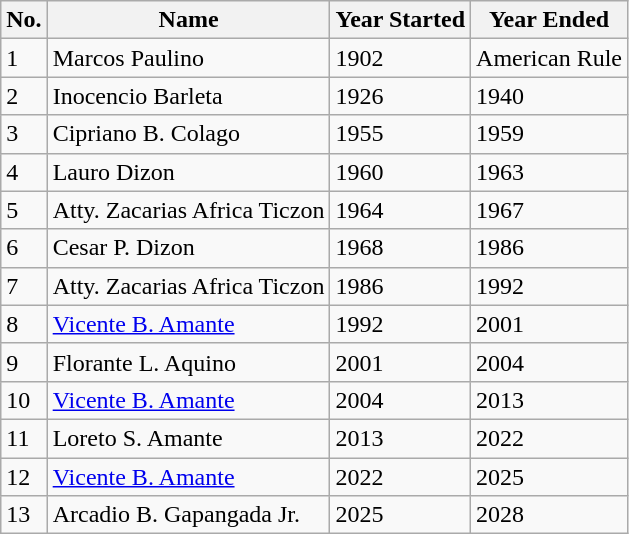<table class="wikitable">
<tr>
<th>No.</th>
<th>Name</th>
<th>Year Started</th>
<th>Year Ended</th>
</tr>
<tr>
<td>1</td>
<td>Marcos Paulino</td>
<td>1902</td>
<td>American Rule</td>
</tr>
<tr>
<td>2</td>
<td>Inocencio Barleta</td>
<td>1926</td>
<td>1940</td>
</tr>
<tr>
<td>3</td>
<td>Cipriano B. Colago</td>
<td>1955</td>
<td>1959</td>
</tr>
<tr>
<td>4</td>
<td>Lauro Dizon</td>
<td>1960</td>
<td>1963</td>
</tr>
<tr>
<td>5</td>
<td>Atty. Zacarias Africa Ticzon</td>
<td>1964</td>
<td>1967</td>
</tr>
<tr>
<td>6</td>
<td>Cesar P. Dizon</td>
<td>1968</td>
<td>1986</td>
</tr>
<tr>
<td>7</td>
<td>Atty. Zacarias Africa Ticzon</td>
<td>1986</td>
<td>1992</td>
</tr>
<tr>
<td>8</td>
<td><a href='#'>Vicente B. Amante</a></td>
<td>1992</td>
<td>2001</td>
</tr>
<tr>
<td>9</td>
<td>Florante L. Aquino</td>
<td>2001</td>
<td>2004</td>
</tr>
<tr>
<td>10</td>
<td><a href='#'>Vicente B. Amante</a></td>
<td>2004</td>
<td>2013</td>
</tr>
<tr>
<td>11</td>
<td>Loreto S. Amante</td>
<td>2013</td>
<td>2022</td>
</tr>
<tr>
<td>12</td>
<td><a href='#'>Vicente B. Amante</a></td>
<td>2022</td>
<td>2025</td>
</tr>
<tr>
<td>13</td>
<td>Arcadio B. Gapangada Jr.</td>
<td>2025</td>
<td>2028</td>
</tr>
</table>
